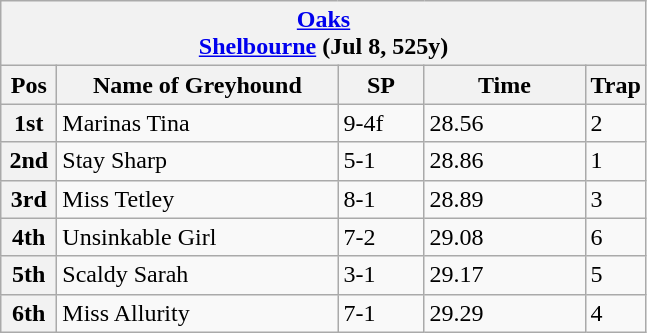<table class="wikitable">
<tr>
<th colspan="6"><a href='#'>Oaks</a><br> <a href='#'>Shelbourne</a> (Jul 8, 525y)</th>
</tr>
<tr>
<th width=30>Pos</th>
<th width=180>Name of Greyhound</th>
<th width=50>SP</th>
<th width=100>Time</th>
<th width=30>Trap</th>
</tr>
<tr>
<th>1st</th>
<td>Marinas Tina </td>
<td>9-4f</td>
<td>28.56</td>
<td>2</td>
</tr>
<tr>
<th>2nd</th>
<td>Stay Sharp</td>
<td>5-1</td>
<td>28.86</td>
<td>1</td>
</tr>
<tr>
<th>3rd</th>
<td>Miss Tetley</td>
<td>8-1</td>
<td>28.89</td>
<td>3</td>
</tr>
<tr>
<th>4th</th>
<td>Unsinkable Girl</td>
<td>7-2</td>
<td>29.08</td>
<td>6</td>
</tr>
<tr>
<th>5th</th>
<td>Scaldy Sarah</td>
<td>3-1</td>
<td>29.17</td>
<td>5</td>
</tr>
<tr>
<th>6th</th>
<td>Miss Allurity</td>
<td>7-1</td>
<td>29.29</td>
<td>4</td>
</tr>
</table>
